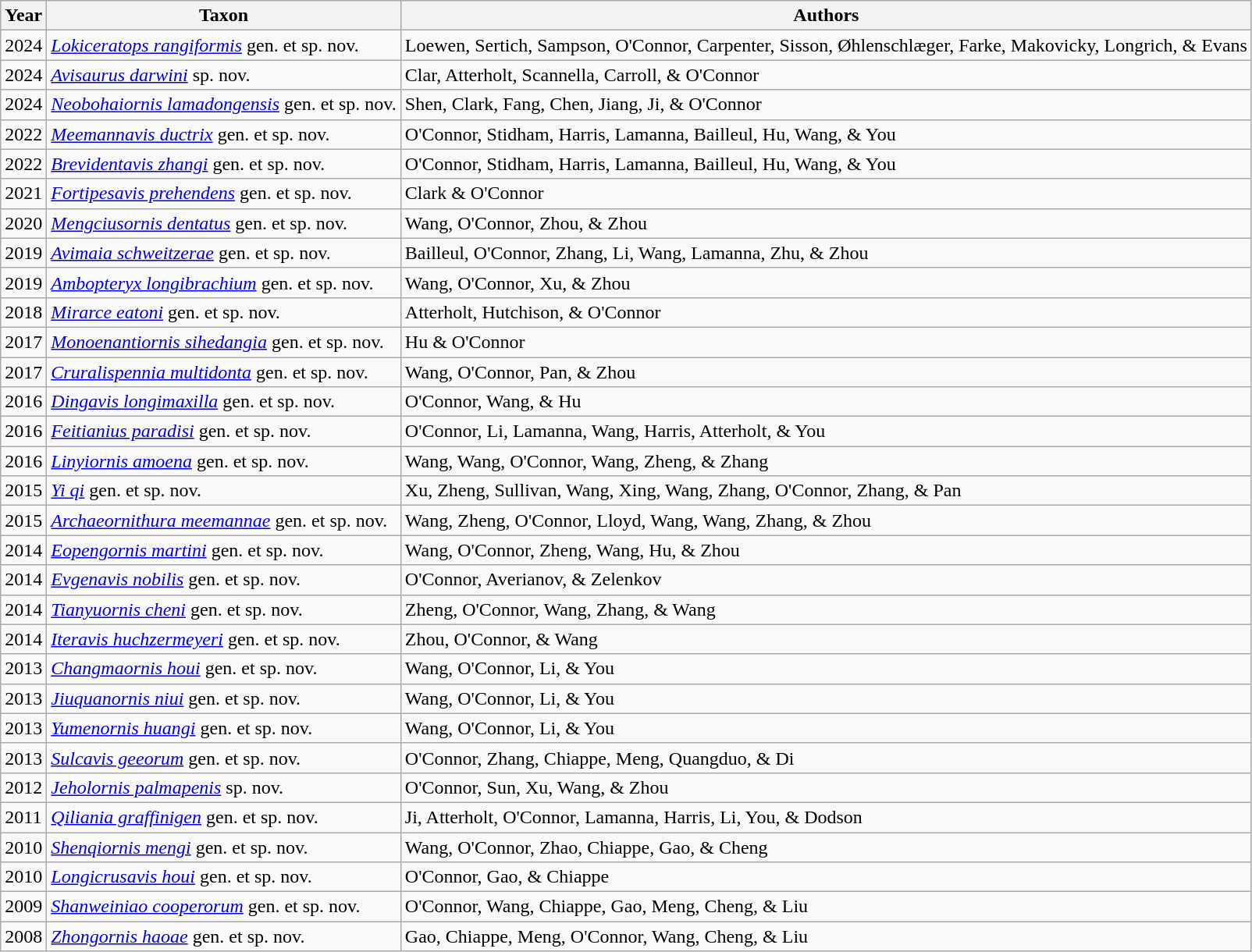<table class="wikitable sortable">
<tr>
<th>Year</th>
<th>Taxon</th>
<th>Authors</th>
</tr>
<tr>
<td>2024</td>
<td><em><a href='#'>Lokiceratops rangiformis</a></em> gen. et sp. nov.</td>
<td>Loewen, Sertich, Sampson, O'Connor, Carpenter, Sisson, Øhlenschlæger, Farke, Makovicky, Longrich, & Evans</td>
</tr>
<tr>
<td>2024</td>
<td><em><a href='#'>Avisaurus darwini</a></em> sp. nov.</td>
<td>Clar, Atterholt, Scannella, Carroll, & O'Connor</td>
</tr>
<tr>
<td>2024</td>
<td><em><a href='#'>Neobohaiornis lamadongensis</a></em> gen. et sp. nov.</td>
<td>Shen, Clark, Fang, Chen, Jiang, Ji, & O'Connor</td>
</tr>
<tr>
<td>2022</td>
<td><em><a href='#'>Meemannavis ductrix</a></em> gen. et sp. nov.</td>
<td>O'Connor, Stidham, Harris, Lamanna, Bailleul, Hu, Wang, & You</td>
</tr>
<tr>
<td>2022</td>
<td><em><a href='#'>Brevidentavis zhangi</a></em> gen. et sp. nov.</td>
<td>O'Connor, Stidham, Harris, Lamanna, Bailleul, Hu, Wang, & You</td>
</tr>
<tr>
<td>2021</td>
<td><em><a href='#'>Fortipesavis prehendens</a></em> gen. et sp. nov.</td>
<td>Clark & O'Connor</td>
</tr>
<tr>
<td>2020</td>
<td><em><a href='#'>Mengciusornis dentatus</a></em> gen. et sp. nov.</td>
<td>Wang, O'Connor, Zhou, & Zhou</td>
</tr>
<tr>
<td>2019</td>
<td><em><a href='#'>Avimaia schweitzerae</a></em> gen. et sp. nov.</td>
<td>Bailleul, O'Connor, Zhang, Li, Wang, Lamanna, Zhu, & Zhou</td>
</tr>
<tr>
<td>2019</td>
<td><em><a href='#'>Ambopteryx longibrachium</a></em> gen. et sp. nov.</td>
<td>Wang, O'Connor, Xu, & Zhou</td>
</tr>
<tr>
<td>2018</td>
<td><em><a href='#'>Mirarce eatoni</a></em> gen. et sp. nov.</td>
<td>Atterholt, Hutchison, & O'Connor</td>
</tr>
<tr>
<td>2017</td>
<td><em><a href='#'>Monoenantiornis sihedangia</a></em> gen. et sp. nov.</td>
<td>Hu & O'Connor</td>
</tr>
<tr>
<td>2017</td>
<td><em><a href='#'>Cruralispennia multidonta</a></em> gen. et sp. nov.</td>
<td>Wang, O'Connor, Pan, & Zhou</td>
</tr>
<tr>
<td>2016</td>
<td><em><a href='#'>Dingavis longimaxilla</a></em> gen. et sp. nov.</td>
<td>O'Connor, Wang, & Hu</td>
</tr>
<tr>
<td>2016</td>
<td><a href='#'><em>Feitianius paradisi</em></a> gen. et sp. nov.</td>
<td>O'Connor, Li, Lamanna, Wang, Harris, Atterholt, & You</td>
</tr>
<tr>
<td>2016</td>
<td><em><a href='#'>Linyiornis amoena</a></em> gen. et sp. nov.</td>
<td>Wang, Wang, O'Connor, Wang, Zheng, & Zhang</td>
</tr>
<tr>
<td>2015</td>
<td><em><a href='#'>Yi qi</a></em> gen. et sp. nov.</td>
<td>Xu, Zheng, Sullivan, Wang, Xing, Wang, Zhang, O'Connor, Zhang, & Pan</td>
</tr>
<tr>
<td>2015</td>
<td><em><a href='#'>Archaeornithura meemannae</a></em> gen. et sp. nov.</td>
<td>Wang, Zheng, O'Connor, Lloyd, Wang, Wang, Zhang, & Zhou</td>
</tr>
<tr>
<td>2014</td>
<td><em><a href='#'>Eopengornis martini</a></em> gen. et sp. nov.</td>
<td>Wang, O'Connor, Zheng, Wang, Hu, & Zhou</td>
</tr>
<tr>
<td>2014</td>
<td><em><a href='#'>Evgenavis nobilis</a></em> gen. et sp. nov.</td>
<td>O'Connor, Averianov, & Zelenkov</td>
</tr>
<tr>
<td>2014</td>
<td><em><a href='#'>Tianyuornis cheni</a></em> gen. et sp. nov.</td>
<td>Zheng, O'Connor, Wang, Zhang, & Wang</td>
</tr>
<tr>
<td>2014</td>
<td><em><a href='#'>Iteravis huchzermeyeri</a></em> gen. et sp. nov.</td>
<td>Zhou, O'Connor, & Wang</td>
</tr>
<tr>
<td>2013</td>
<td><em><a href='#'>Changmaornis houi</a></em> gen. et sp. nov.</td>
<td>Wang, O'Connor, Li, & You</td>
</tr>
<tr>
<td>2013</td>
<td><em><a href='#'>Jiuquanornis niui</a></em> gen. et sp. nov.</td>
<td>Wang, O'Connor, Li, & You</td>
</tr>
<tr>
<td>2013</td>
<td><em><a href='#'>Yumenornis huangi</a></em> gen. et sp. nov.</td>
<td>Wang, O'Connor, Li, & You</td>
</tr>
<tr>
<td>2013</td>
<td><em><a href='#'>Sulcavis geeorum</a></em> gen. et sp. nov.</td>
<td>O'Connor, Zhang, Chiappe, Meng, Quangduo, & Di</td>
</tr>
<tr>
<td>2012</td>
<td><em><a href='#'>Jeholornis palmapenis</a></em> sp. nov.</td>
<td>O'Connor, Sun, Xu, Wang, & Zhou</td>
</tr>
<tr>
<td>2011</td>
<td><em><a href='#'>Qiliania graffinigen</a></em> gen. et sp. nov.</td>
<td>Ji, Atterholt, O'Connor, Lamanna, Harris, Li, You, & Dodson</td>
</tr>
<tr>
<td>2010</td>
<td><em><a href='#'>Shenqiornis mengi</a></em> gen. et sp. nov.</td>
<td>Wang, O'Connor, Zhao, Chiappe, Gao, & Cheng</td>
</tr>
<tr>
<td>2010</td>
<td><em><a href='#'>Longicrusavis houi</a></em> gen. et sp. nov.</td>
<td>O'Connor, Gao, & Chiappe</td>
</tr>
<tr>
<td>2009</td>
<td><em><a href='#'>Shanweiniao cooperorum</a></em> gen. et sp. nov.</td>
<td>O'Connor, Wang, Chiappe, Gao, Meng, Cheng, & Liu</td>
</tr>
<tr>
<td>2008</td>
<td><em><a href='#'>Zhongornis haoae</a></em> gen. et sp. nov.</td>
<td>Gao, Chiappe, Meng, O'Connor, Wang, Cheng, & Liu</td>
</tr>
</table>
